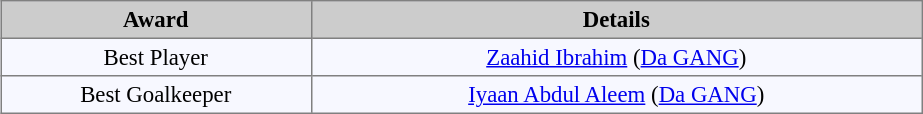<table bgcolor="#f7f8ff" align="center" cellpadding="3" cellspacing="0" border="1" style="font-size: 95%; border: gray solid 1px; border-collapse: collapse;">
<tr bgcolor="#CCCCCC" align="center">
<td width="200"><strong>Award</strong></td>
<td width="400"><strong>Details</strong></td>
</tr>
<tr align=center>
<td>Best Player</td>
<td><a href='#'>Zaahid Ibrahim</a> (<a href='#'>Da GANG</a>)</td>
</tr>
<tr align=center>
<td>Best Goalkeeper</td>
<td><a href='#'>Iyaan Abdul Aleem</a> (<a href='#'>Da GANG</a>)</td>
</tr>
</table>
